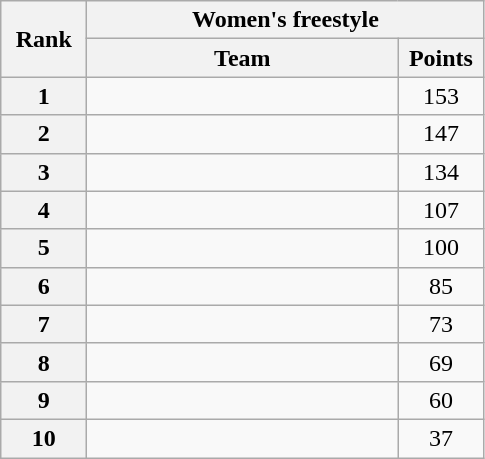<table class="wikitable" style="text-align:center;">
<tr>
<th rowspan="2" width="50">Rank</th>
<th colspan="2">Women's freestyle</th>
</tr>
<tr>
<th width="200">Team</th>
<th width="50">Points</th>
</tr>
<tr>
<th>1</th>
<td align="left"></td>
<td>153</td>
</tr>
<tr>
<th>2</th>
<td align="left"></td>
<td>147</td>
</tr>
<tr>
<th>3</th>
<td align="left"></td>
<td>134</td>
</tr>
<tr>
<th>4</th>
<td align="left"></td>
<td>107</td>
</tr>
<tr>
<th>5</th>
<td align="left"></td>
<td>100</td>
</tr>
<tr>
<th>6</th>
<td align="left"></td>
<td>85</td>
</tr>
<tr>
<th>7</th>
<td align="left"></td>
<td>73</td>
</tr>
<tr>
<th>8</th>
<td align="left"></td>
<td>69</td>
</tr>
<tr>
<th>9</th>
<td align="left"></td>
<td>60</td>
</tr>
<tr>
<th>10</th>
<td align="left"></td>
<td>37</td>
</tr>
</table>
